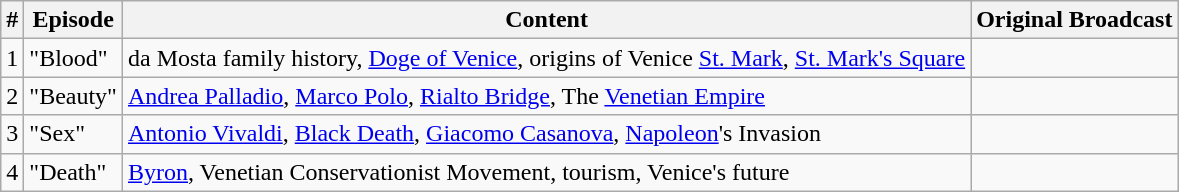<table class="wikitable" border="1">
<tr>
<th>#</th>
<th>Episode</th>
<th>Content</th>
<th>Original Broadcast</th>
</tr>
<tr>
<td>1</td>
<td>"Blood"</td>
<td>da Mosta family history, <a href='#'>Doge of Venice</a>, origins of Venice  <a href='#'>St. Mark</a>, <a href='#'>St. Mark's Square</a></td>
<td></td>
</tr>
<tr>
<td>2</td>
<td>"Beauty"</td>
<td><a href='#'>Andrea Palladio</a>, <a href='#'>Marco Polo</a>, <a href='#'>Rialto Bridge</a>, The <a href='#'>Venetian Empire</a></td>
<td></td>
</tr>
<tr>
<td>3</td>
<td>"Sex"</td>
<td><a href='#'>Antonio Vivaldi</a>, <a href='#'>Black Death</a>, <a href='#'>Giacomo Casanova</a>, <a href='#'>Napoleon</a>'s Invasion</td>
<td></td>
</tr>
<tr>
<td>4</td>
<td>"Death"</td>
<td><a href='#'>Byron</a>, Venetian Conservationist Movement, tourism, Venice's future</td>
<td></td>
</tr>
</table>
